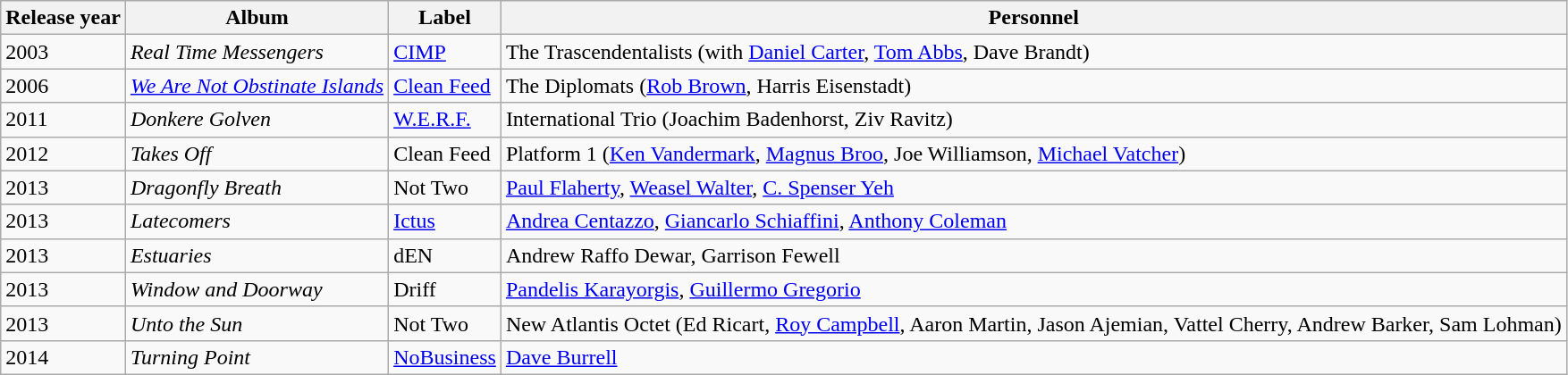<table class="wikitable sortable">
<tr>
<th>Release year</th>
<th>Album</th>
<th>Label</th>
<th>Personnel</th>
</tr>
<tr>
<td>2003</td>
<td><em>Real Time Messengers</em></td>
<td><a href='#'>CIMP</a></td>
<td>The Trascendentalists (with <a href='#'>Daniel Carter</a>, <a href='#'>Tom Abbs</a>, Dave Brandt)</td>
</tr>
<tr>
<td>2006</td>
<td><em><a href='#'>We Are Not Obstinate Islands</a></em></td>
<td><a href='#'>Clean Feed</a></td>
<td>The Diplomats (<a href='#'>Rob Brown</a>, Harris Eisenstadt)</td>
</tr>
<tr>
<td>2011</td>
<td><em>Donkere Golven</em></td>
<td><a href='#'>W.E.R.F.</a></td>
<td>International Trio (Joachim Badenhorst, Ziv Ravitz)</td>
</tr>
<tr>
<td>2012</td>
<td><em>Takes Off</em></td>
<td>Clean Feed</td>
<td>Platform 1 (<a href='#'>Ken Vandermark</a>, <a href='#'>Magnus Broo</a>, Joe Williamson, <a href='#'>Michael Vatcher</a>)</td>
</tr>
<tr>
<td>2013</td>
<td><em>Dragonfly Breath</em></td>
<td>Not Two</td>
<td><a href='#'>Paul Flaherty</a>, <a href='#'>Weasel Walter</a>, <a href='#'>C. Spenser Yeh</a></td>
</tr>
<tr>
<td>2013</td>
<td><em>Latecomers</em></td>
<td><a href='#'>Ictus</a></td>
<td><a href='#'>Andrea Centazzo</a>, <a href='#'>Giancarlo Schiaffini</a>, <a href='#'>Anthony Coleman</a></td>
</tr>
<tr>
<td>2013</td>
<td><em>Estuaries</em></td>
<td>dEN</td>
<td>Andrew Raffo Dewar, Garrison Fewell</td>
</tr>
<tr>
<td>2013</td>
<td><em>Window and Doorway</em></td>
<td>Driff</td>
<td><a href='#'>Pandelis Karayorgis</a>, <a href='#'>Guillermo Gregorio</a></td>
</tr>
<tr>
<td>2013</td>
<td><em>Unto the Sun</em></td>
<td>Not Two</td>
<td>New Atlantis Octet (Ed Ricart, <a href='#'>Roy Campbell</a>, Aaron Martin, Jason Ajemian, Vattel Cherry, Andrew Barker, Sam Lohman)</td>
</tr>
<tr>
<td>2014</td>
<td><em>Turning Point</em></td>
<td><a href='#'>NoBusiness</a></td>
<td><a href='#'>Dave Burrell</a></td>
</tr>
</table>
